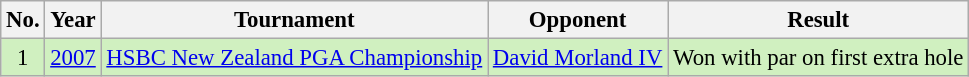<table class="wikitable" style="font-size:95%;">
<tr>
<th>No.</th>
<th>Year</th>
<th>Tournament</th>
<th>Opponent</th>
<th>Result</th>
</tr>
<tr style="background:#D0F0C0;">
<td align=center>1</td>
<td><a href='#'>2007</a></td>
<td><a href='#'>HSBC New Zealand PGA Championship</a></td>
<td> <a href='#'>David Morland IV</a></td>
<td>Won with par on first extra hole</td>
</tr>
</table>
